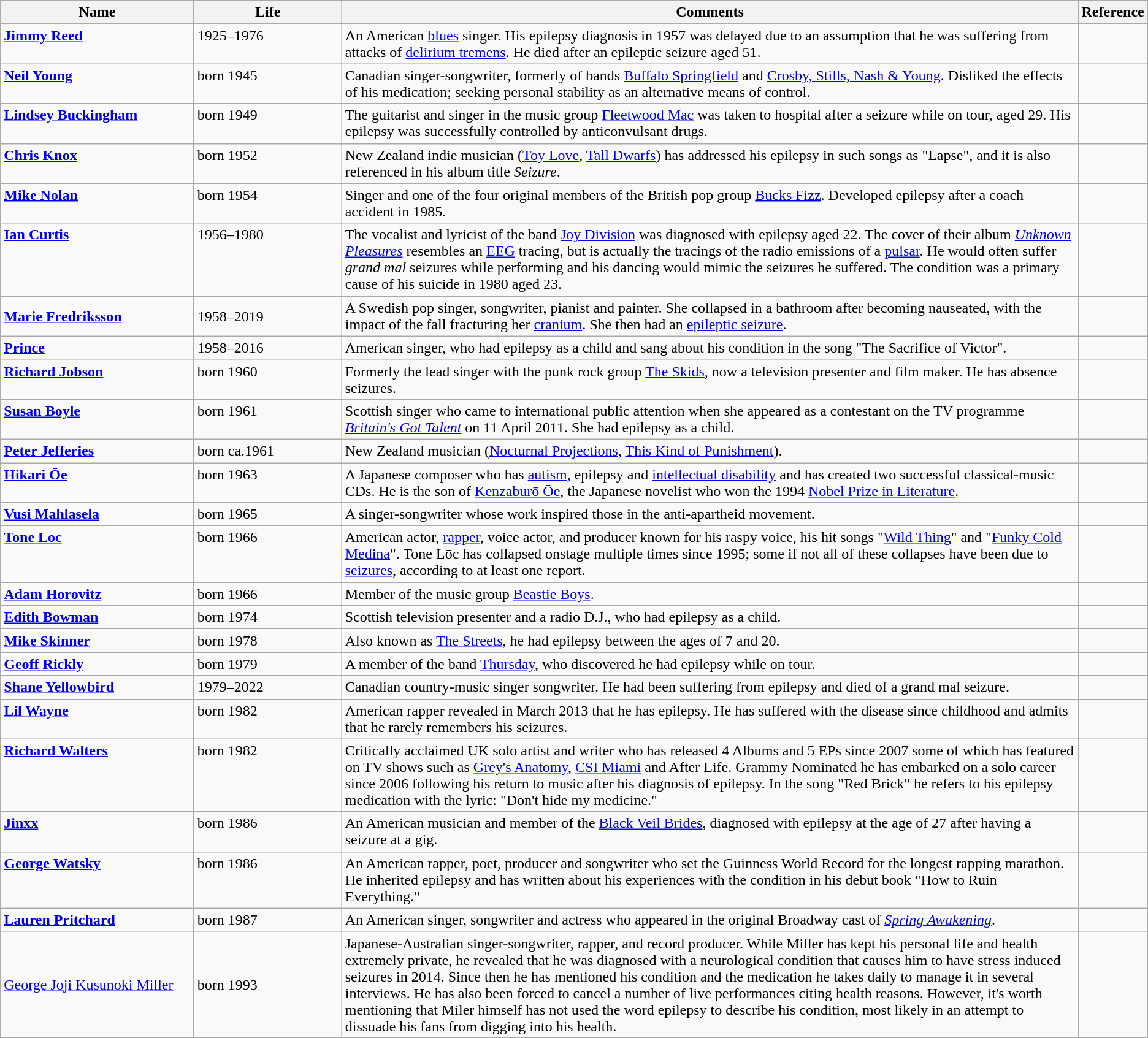<table class=wikitable>
<tr>
<th style="width:17%;">Name</th>
<th style="width:13%;">Life</th>
<th style="width:65%;">Comments</th>
<th style="width:5%;">Reference</th>
</tr>
<tr valign="top">
<td><strong><a href='#'>Jimmy Reed</a></strong></td>
<td>1925–1976</td>
<td>An American <a href='#'>blues</a> singer. His epilepsy diagnosis in 1957 was delayed due to an assumption that he was suffering from attacks of <a href='#'>delirium tremens</a>. He died after an epileptic seizure aged 51.</td>
<td></td>
</tr>
<tr valign="top">
<td><strong><a href='#'>Neil Young</a></strong></td>
<td>born 1945</td>
<td>Canadian singer-songwriter, formerly of bands <a href='#'>Buffalo Springfield</a> and <a href='#'>Crosby, Stills, Nash & Young</a>. Disliked the effects of his medication; seeking personal stability as an alternative means of control.</td>
<td></td>
</tr>
<tr valign="top">
<td><strong><a href='#'>Lindsey Buckingham</a></strong></td>
<td>born 1949</td>
<td>The guitarist and singer in the music group <a href='#'>Fleetwood Mac</a> was taken to hospital after a seizure while on tour, aged 29. His epilepsy was successfully controlled by anticonvulsant drugs.</td>
<td></td>
</tr>
<tr valign="top">
<td><strong><a href='#'>Chris Knox</a></strong></td>
<td>born 1952</td>
<td>New Zealand indie musician (<a href='#'>Toy Love</a>, <a href='#'>Tall Dwarfs</a>) has addressed his epilepsy in such songs as "Lapse", and it is also referenced in his album title <em>Seizure</em>.</td>
<td></td>
</tr>
<tr valign="top">
<td><strong><a href='#'>Mike Nolan</a></strong></td>
<td>born 1954</td>
<td>Singer and one of the four original members of the British pop group <a href='#'>Bucks Fizz</a>. Developed epilepsy after a coach accident in 1985.</td>
<td></td>
</tr>
<tr valign="top">
<td><strong><a href='#'>Ian Curtis</a></strong></td>
<td>1956–1980</td>
<td>The vocalist and lyricist of the band <a href='#'>Joy Division</a> was diagnosed with epilepsy aged 22. The cover of their album <em><a href='#'>Unknown Pleasures</a></em> resembles an <a href='#'>EEG</a> tracing, but is actually the tracings of the radio emissions of a <a href='#'>pulsar</a>. He would often suffer <em>grand mal</em> seizures while performing and his dancing would mimic the seizures he suffered. The condition was a primary cause of his suicide in 1980 aged 23.</td>
<td></td>
</tr>
<tr>
<td><strong><a href='#'>Marie Fredriksson</a></strong></td>
<td>1958–2019</td>
<td>A Swedish pop singer, songwriter, pianist and painter. She collapsed in a bathroom after becoming nauseated, with the impact of the fall fracturing her <a href='#'>cranium</a>. She then had an <a href='#'>epileptic seizure</a>.</td>
<td></td>
</tr>
<tr valign="top">
<td><strong><a href='#'>Prince</a></strong></td>
<td>1958–2016</td>
<td>American singer, who had epilepsy as a child and sang about his condition in the song "The Sacrifice of Victor".</td>
<td></td>
</tr>
<tr valign="top">
<td><strong><a href='#'>Richard Jobson</a></strong></td>
<td>born 1960</td>
<td>Formerly the lead singer with the punk rock group <a href='#'>The Skids</a>, now a television presenter and film maker. He has absence seizures.</td>
<td></td>
</tr>
<tr valign="top">
<td><strong><a href='#'>Susan Boyle</a></strong></td>
<td>born 1961</td>
<td>Scottish singer who came to international public attention when she appeared as a contestant on the TV programme <em><a href='#'>Britain's Got Talent</a></em> on 11 April 2011. She had epilepsy as a child.</td>
<td></td>
</tr>
<tr valign="top">
<td><strong><a href='#'>Peter Jefferies</a></strong></td>
<td>born ca.1961</td>
<td>New Zealand musician (<a href='#'>Nocturnal Projections</a>, <a href='#'>This Kind of Punishment</a>).</td>
<td></td>
</tr>
<tr valign="top">
<td><strong><a href='#'>Hikari Ōe</a></strong></td>
<td>born 1963</td>
<td>A Japanese composer who has <a href='#'>autism</a>, epilepsy and <a href='#'>intellectual disability</a> and has created two successful classical-music CDs. He is the son of <a href='#'>Kenzaburō Ōe</a>, the Japanese novelist who won the 1994 <a href='#'>Nobel Prize in Literature</a>.</td>
<td></td>
</tr>
<tr valign="top">
<td><strong><a href='#'>Vusi Mahlasela</a></strong></td>
<td>born 1965</td>
<td>A singer-songwriter whose work inspired those in the anti-apartheid movement.</td>
<td></td>
</tr>
<tr valign="top">
<td><strong><a href='#'>Tone Loc</a></strong></td>
<td>born 1966</td>
<td>American actor, <a href='#'>rapper</a>, voice actor, and producer known for his raspy voice, his hit songs "<a href='#'>Wild Thing</a>" and "<a href='#'>Funky Cold Medina</a>". Tone Lōc has collapsed onstage multiple times since 1995; some if not all of these collapses have been due to <a href='#'>seizures</a>, according to at least one report.</td>
<td></td>
</tr>
<tr valign="top">
<td><strong><a href='#'>Adam Horovitz</a></strong></td>
<td>born 1966</td>
<td>Member of the music group <a href='#'>Beastie Boys</a>.</td>
<td></td>
</tr>
<tr valign="top">
<td><strong><a href='#'>Edith Bowman</a></strong></td>
<td>born 1974</td>
<td>Scottish television presenter and a radio D.J., who had epilepsy as a child.</td>
</tr>
<tr valign="top">
<td><strong><a href='#'>Mike Skinner</a></strong></td>
<td>born 1978</td>
<td>Also known as <a href='#'>The Streets</a>, he had epilepsy between the ages of 7 and 20.</td>
<td></td>
</tr>
<tr valign="top">
<td><strong><a href='#'>Geoff Rickly</a></strong></td>
<td>born 1979</td>
<td>A member of the band <a href='#'>Thursday</a>, who discovered he had epilepsy while on tour.</td>
<td></td>
</tr>
<tr valign="top">
<td><strong><a href='#'>Shane Yellowbird</a></strong></td>
<td>1979–2022</td>
<td>Canadian country-music singer songwriter. He had been suffering from epilepsy and died of a grand mal seizure.</td>
</tr>
<tr valign="top">
<td><strong><a href='#'>Lil Wayne</a></strong></td>
<td>born 1982</td>
<td>American rapper revealed in March 2013 that he has epilepsy. He has suffered with the disease since childhood and admits that he rarely remembers his seizures.</td>
<td></td>
</tr>
<tr valign="top">
<td><strong><a href='#'>Richard Walters</a></strong></td>
<td>born 1982</td>
<td>Critically acclaimed UK solo artist and writer who has released 4 Albums and 5 EPs since 2007 some of which has featured on TV shows such as <a href='#'>Grey's Anatomy</a>, <a href='#'>CSI Miami</a> and After Life. Grammy Nominated he has embarked on a solo career since 2006 following his return to music after his diagnosis of epilepsy. In the song "Red Brick" he refers to his epilepsy medication with the lyric: "Don't hide my medicine."</td>
<td></td>
</tr>
<tr valign="top">
<td><strong><a href='#'>Jinxx</a></strong></td>
<td>born 1986</td>
<td>An American musician and member of the <a href='#'>Black Veil Brides</a>, diagnosed with epilepsy at the age of 27 after having a seizure at a gig.</td>
<td></td>
</tr>
<tr valign="top">
<td><strong><a href='#'>George Watsky</a></strong></td>
<td>born 1986</td>
<td>An American rapper, poet, producer and songwriter who set the Guinness World Record for the longest rapping marathon. He inherited epilepsy and has written about his experiences with the condition in his debut book "How to Ruin Everything."</td>
<td></td>
</tr>
<tr valign="top">
<td><strong><a href='#'>Lauren Pritchard</a></strong></td>
<td>born 1987</td>
<td>An American singer, songwriter and actress who appeared in the original Broadway cast of <em><a href='#'>Spring Awakening</a></em>.</td>
<td></td>
</tr>
<tr>
<td><a href='#'>George Joji Kusunoki Miller</a></td>
<td>born 1993</td>
<td>Japanese-Australian singer-songwriter, rapper, and record producer. While Miller has kept his personal life and health extremely private, he revealed that he was diagnosed with a neurological condition that causes him to have stress induced seizures in 2014. Since then he has mentioned his condition and the medication he takes daily to manage it in several interviews. He has also been forced to cancel a number of live performances citing health reasons. However, it's worth mentioning that Miler himself has not used the word epilepsy to describe his condition, most likely in an attempt to dissuade his fans from digging into his health.</td>
<td></td>
</tr>
</table>
